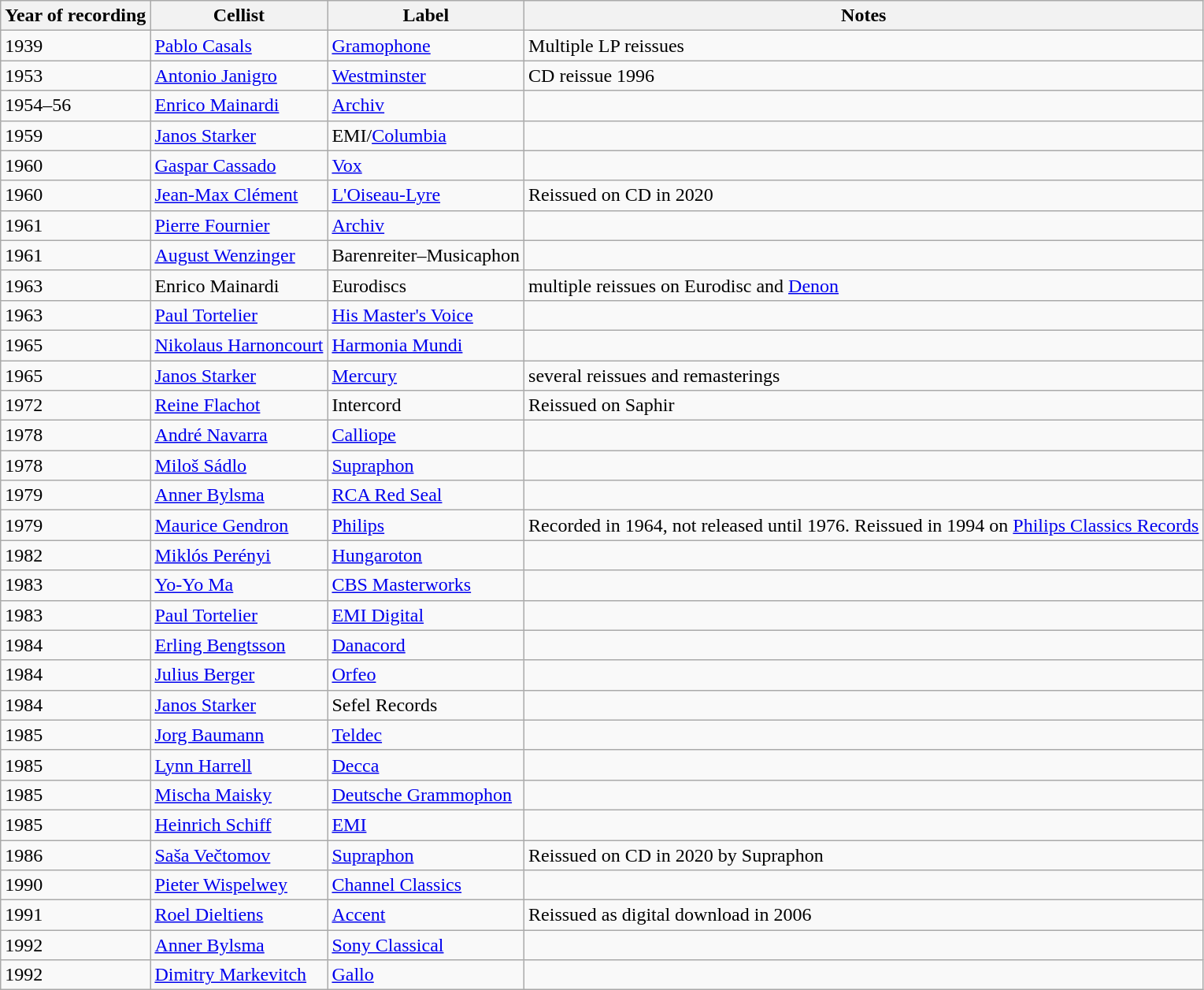<table class="wikitable sortable">
<tr>
<th>Year of recording</th>
<th>Cellist</th>
<th>Label</th>
<th>Notes</th>
</tr>
<tr>
<td>1939</td>
<td><a href='#'>Pablo Casals</a></td>
<td><a href='#'>Gramophone</a></td>
<td>Multiple LP reissues</td>
</tr>
<tr>
<td>1953</td>
<td><a href='#'>Antonio Janigro</a></td>
<td><a href='#'>Westminster</a></td>
<td>CD reissue 1996</td>
</tr>
<tr>
<td>1954–56</td>
<td><a href='#'>Enrico Mainardi</a></td>
<td><a href='#'>Archiv</a></td>
<td></td>
</tr>
<tr>
<td>1959</td>
<td><a href='#'>Janos Starker</a></td>
<td>EMI/<a href='#'>Columbia</a></td>
<td></td>
</tr>
<tr>
<td>1960</td>
<td><a href='#'>Gaspar Cassado</a></td>
<td><a href='#'>Vox</a></td>
<td></td>
</tr>
<tr>
<td>1960</td>
<td><a href='#'>Jean-Max Clément</a></td>
<td><a href='#'>L'Oiseau-Lyre</a></td>
<td>Reissued on CD in 2020</td>
</tr>
<tr>
<td>1961</td>
<td><a href='#'>Pierre Fournier</a></td>
<td><a href='#'>Archiv</a></td>
<td></td>
</tr>
<tr>
<td>1961</td>
<td><a href='#'>August Wenzinger</a></td>
<td>Barenreiter–Musicaphon</td>
<td></td>
</tr>
<tr>
<td>1963</td>
<td>Enrico Mainardi</td>
<td>Eurodiscs</td>
<td>multiple reissues on Eurodisc and <a href='#'>Denon</a></td>
</tr>
<tr>
<td>1963</td>
<td><a href='#'>Paul Tortelier</a></td>
<td><a href='#'>His Master's Voice</a></td>
<td></td>
</tr>
<tr>
<td>1965</td>
<td><a href='#'>Nikolaus Harnoncourt</a></td>
<td><a href='#'>Harmonia Mundi</a></td>
<td></td>
</tr>
<tr>
<td>1965</td>
<td><a href='#'>Janos Starker</a></td>
<td><a href='#'>Mercury</a></td>
<td>several reissues and remasterings</td>
</tr>
<tr>
<td>1972</td>
<td><a href='#'>Reine Flachot</a></td>
<td>Intercord</td>
<td>Reissued on Saphir</td>
</tr>
<tr>
<td>1978</td>
<td><a href='#'>André Navarra</a></td>
<td><a href='#'>Calliope</a></td>
<td></td>
</tr>
<tr>
<td>1978</td>
<td><a href='#'>Miloš Sádlo</a></td>
<td><a href='#'>Supraphon</a></td>
<td></td>
</tr>
<tr>
<td>1979</td>
<td><a href='#'>Anner Bylsma</a></td>
<td><a href='#'>RCA Red Seal</a></td>
<td></td>
</tr>
<tr>
<td>1979</td>
<td><a href='#'>Maurice Gendron</a></td>
<td><a href='#'>Philips</a></td>
<td>Recorded in 1964, not released until 1976. Reissued in 1994 on <a href='#'>Philips Classics Records</a></td>
</tr>
<tr>
<td>1982</td>
<td><a href='#'>Miklós Perényi</a></td>
<td><a href='#'>Hungaroton</a></td>
<td></td>
</tr>
<tr>
<td>1983</td>
<td><a href='#'>Yo-Yo Ma</a></td>
<td><a href='#'>CBS Masterworks</a></td>
<td></td>
</tr>
<tr>
<td>1983</td>
<td><a href='#'>Paul Tortelier</a></td>
<td><a href='#'>EMI Digital</a></td>
<td></td>
</tr>
<tr>
<td>1984</td>
<td><a href='#'>Erling Bengtsson</a></td>
<td><a href='#'>Danacord</a></td>
<td></td>
</tr>
<tr>
<td>1984</td>
<td><a href='#'>Julius Berger</a></td>
<td><a href='#'>Orfeo</a></td>
<td></td>
</tr>
<tr>
<td>1984</td>
<td><a href='#'>Janos Starker</a></td>
<td>Sefel Records</td>
<td></td>
</tr>
<tr>
<td>1985</td>
<td><a href='#'>Jorg Baumann</a></td>
<td><a href='#'>Teldec</a></td>
<td></td>
</tr>
<tr>
<td>1985</td>
<td><a href='#'>Lynn Harrell</a></td>
<td><a href='#'>Decca</a></td>
<td></td>
</tr>
<tr>
<td>1985</td>
<td><a href='#'>Mischa Maisky</a></td>
<td><a href='#'>Deutsche Grammophon</a></td>
<td></td>
</tr>
<tr>
<td>1985</td>
<td><a href='#'>Heinrich Schiff</a></td>
<td><a href='#'>EMI</a></td>
<td></td>
</tr>
<tr>
<td>1986</td>
<td><a href='#'>Saša Večtomov</a></td>
<td><a href='#'>Supraphon</a></td>
<td>Reissued on CD in 2020 by Supraphon</td>
</tr>
<tr>
<td>1990</td>
<td><a href='#'>Pieter Wispelwey</a></td>
<td><a href='#'>Channel Classics</a></td>
<td></td>
</tr>
<tr>
<td>1991</td>
<td><a href='#'>Roel Dieltiens</a></td>
<td><a href='#'>Accent</a></td>
<td>Reissued as digital download in 2006</td>
</tr>
<tr>
<td>1992</td>
<td><a href='#'>Anner Bylsma</a></td>
<td><a href='#'>Sony Classical</a></td>
<td></td>
</tr>
<tr>
<td>1992</td>
<td><a href='#'>Dimitry Markevitch</a></td>
<td><a href='#'>Gallo</a></td>
<td></td>
</tr>
</table>
